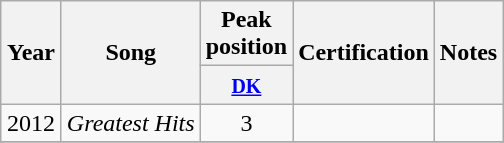<table class="wikitable">
<tr>
<th width="33" rowspan="2" style="text-align:center;">Year</th>
<th rowspan="2">Song</th>
<th colspan="1">Peak<br>position</th>
<th rowspan="2">Certification</th>
<th rowspan="2">Notes</th>
</tr>
<tr>
<th align="center"><a href='#'><small>DK</small></a></th>
</tr>
<tr>
<td align="center">2012</td>
<td><em>Greatest Hits</em></td>
<td align="center">3</td>
<td></td>
<td></td>
</tr>
<tr>
</tr>
</table>
